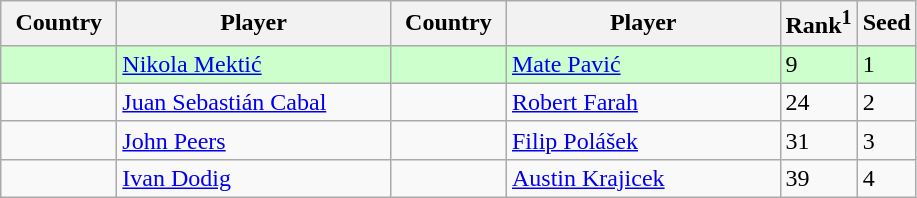<table class="sortable wikitable">
<tr>
<th width="70">Country</th>
<th width="175">Player</th>
<th width="70">Country</th>
<th width="175">Player</th>
<th>Rank<sup>1</sup></th>
<th>Seed</th>
</tr>
<tr bgcolor=#cfc>
<td></td>
<td><a href='#'>Nikola Mektić</a></td>
<td></td>
<td><a href='#'>Mate Pavić</a></td>
<td>9</td>
<td>1</td>
</tr>
<tr>
<td></td>
<td><a href='#'>Juan Sebastián Cabal</a></td>
<td></td>
<td><a href='#'>Robert Farah</a></td>
<td>24</td>
<td>2</td>
</tr>
<tr>
<td></td>
<td><a href='#'>John Peers</a></td>
<td></td>
<td><a href='#'>Filip Polášek</a></td>
<td>31</td>
<td>3</td>
</tr>
<tr>
<td></td>
<td><a href='#'>Ivan Dodig</a></td>
<td></td>
<td><a href='#'>Austin Krajicek</a></td>
<td>39</td>
<td>4</td>
</tr>
</table>
